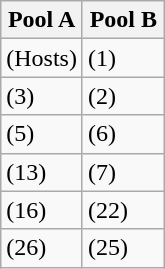<table class="wikitable">
<tr>
<th width=50%>Pool A</th>
<th width=50%>Pool B</th>
</tr>
<tr>
<td> (Hosts)</td>
<td> (1)</td>
</tr>
<tr>
<td> (3)</td>
<td> (2)</td>
</tr>
<tr>
<td> (5)</td>
<td> (6)</td>
</tr>
<tr>
<td> (13)</td>
<td> (7)</td>
</tr>
<tr>
<td> (16)</td>
<td> (22)</td>
</tr>
<tr>
<td> (26)</td>
<td> (25)</td>
</tr>
</table>
